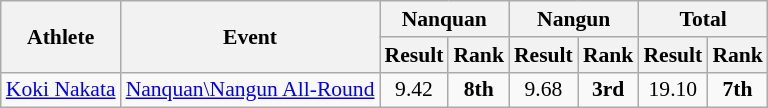<table class=wikitable style="font-size:90%">
<tr>
<th rowspan="2">Athlete</th>
<th rowspan="2">Event</th>
<th colspan="2">Nanquan</th>
<th colspan="2">Nangun</th>
<th colspan="2">Total</th>
</tr>
<tr>
<th>Result</th>
<th>Rank</th>
<th>Result</th>
<th>Rank</th>
<th>Result</th>
<th>Rank</th>
</tr>
<tr>
<td><a href='#'>Koki Nakata</a></td>
<td><a href='#'>Nanquan\Nangun All-Round</a></td>
<td align=center>9.42</td>
<td align=center><strong>8th</strong></td>
<td align=center>9.68</td>
<td align=center><strong>3rd</strong></td>
<td align=center>19.10</td>
<td align=center><strong>7th</strong></td>
</tr>
</table>
